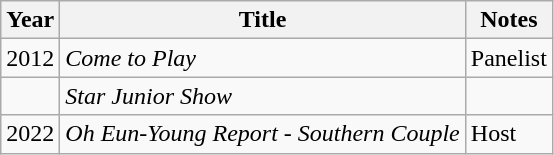<table class="wikitable">
<tr>
<th width=10>Year</th>
<th>Title</th>
<th>Notes</th>
</tr>
<tr>
<td>2012</td>
<td><em>Come to Play</em></td>
<td>Panelist</td>
</tr>
<tr>
<td></td>
<td><em>Star Junior Show</em></td>
<td></td>
</tr>
<tr>
<td>2022</td>
<td><em>Oh Eun-Young Report - Southern Couple</em></td>
<td>Host</td>
</tr>
</table>
